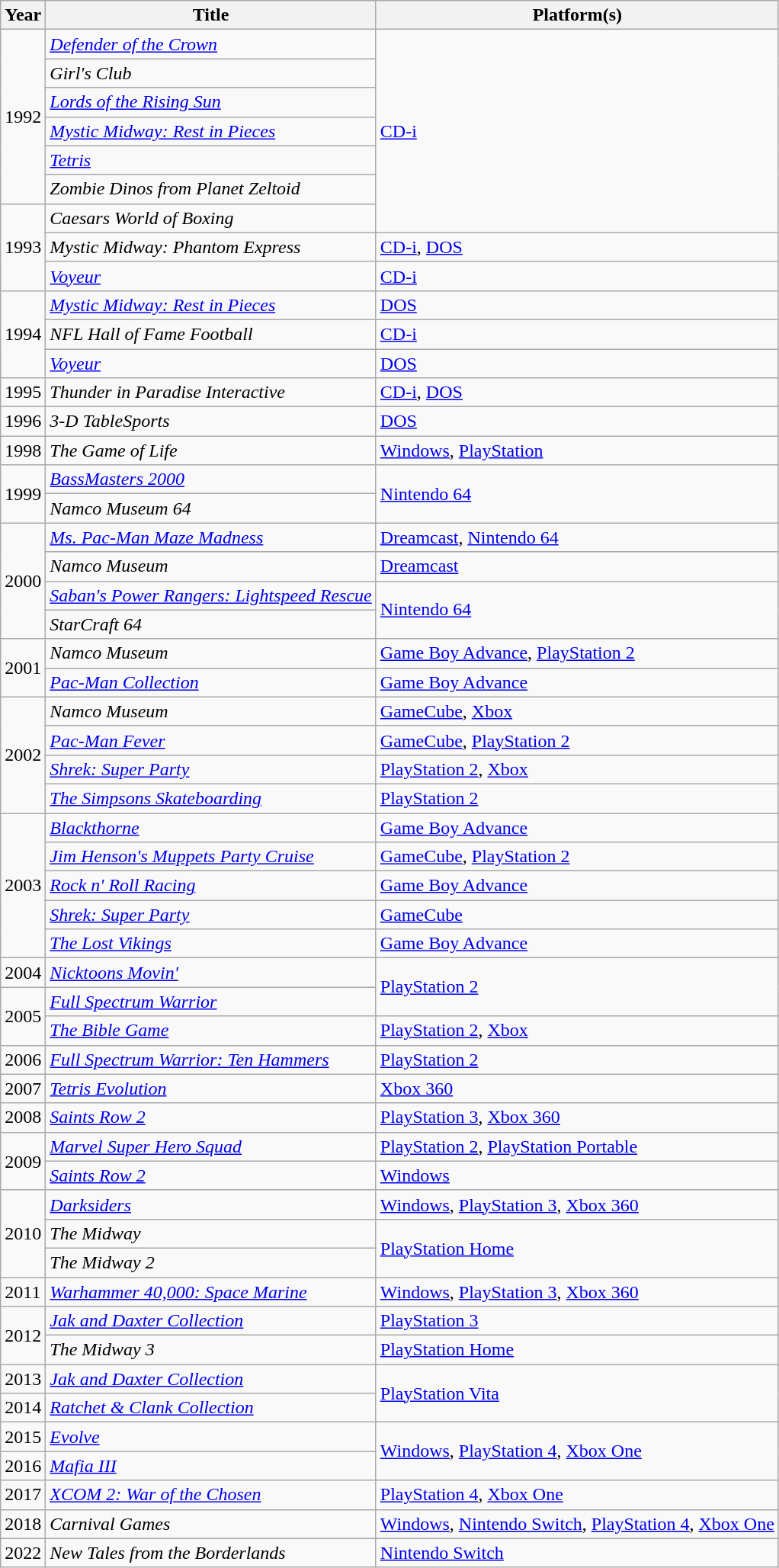<table class="wikitable sortable">
<tr>
<th>Year</th>
<th>Title</th>
<th>Platform(s)</th>
</tr>
<tr>
<td rowspan="6">1992</td>
<td><em><a href='#'>Defender of the Crown</a></em></td>
<td rowspan="7"><a href='#'>CD-i</a></td>
</tr>
<tr>
<td><em>Girl's Club</em></td>
</tr>
<tr>
<td><em><a href='#'>Lords of the Rising Sun</a></em></td>
</tr>
<tr>
<td><em><a href='#'>Mystic Midway: Rest in Pieces</a></em></td>
</tr>
<tr>
<td><em><a href='#'>Tetris</a></em></td>
</tr>
<tr>
<td><em>Zombie Dinos from Planet Zeltoid</em></td>
</tr>
<tr>
<td rowspan="3">1993</td>
<td><em>Caesars World of Boxing</em></td>
</tr>
<tr>
<td><em>Mystic Midway: Phantom Express</em></td>
<td><a href='#'>CD-i</a>, <a href='#'>DOS</a></td>
</tr>
<tr>
<td><em><a href='#'>Voyeur</a></em></td>
<td><a href='#'>CD-i</a></td>
</tr>
<tr>
<td rowspan="3">1994</td>
<td><em><a href='#'>Mystic Midway: Rest in Pieces</a></em></td>
<td><a href='#'>DOS</a></td>
</tr>
<tr>
<td><em>NFL Hall of Fame Football</em></td>
<td><a href='#'>CD-i</a></td>
</tr>
<tr>
<td><em><a href='#'>Voyeur</a></em></td>
<td><a href='#'>DOS</a></td>
</tr>
<tr>
<td>1995</td>
<td><em>Thunder in Paradise Interactive</em></td>
<td><a href='#'>CD-i</a>, <a href='#'>DOS</a></td>
</tr>
<tr>
<td>1996</td>
<td><em>3-D TableSports</em></td>
<td><a href='#'>DOS</a></td>
</tr>
<tr>
<td>1998</td>
<td><em>The Game of Life</em></td>
<td><a href='#'>Windows</a>, <a href='#'>PlayStation</a></td>
</tr>
<tr>
<td rowspan="2">1999</td>
<td><em><a href='#'>BassMasters 2000</a></em></td>
<td rowspan="2"><a href='#'>Nintendo 64</a></td>
</tr>
<tr>
<td><em>Namco Museum 64</em></td>
</tr>
<tr>
<td rowspan="4">2000</td>
<td><em><a href='#'>Ms. Pac-Man Maze Madness</a></em></td>
<td><a href='#'>Dreamcast</a>, <a href='#'>Nintendo 64</a></td>
</tr>
<tr>
<td><em>Namco Museum</em></td>
<td><a href='#'>Dreamcast</a></td>
</tr>
<tr>
<td><em><a href='#'>Saban's Power Rangers: Lightspeed Rescue</a></em></td>
<td rowspan="2"><a href='#'>Nintendo 64</a></td>
</tr>
<tr>
<td><em>StarCraft 64</em></td>
</tr>
<tr>
<td rowspan="2">2001</td>
<td><em>Namco Museum</em></td>
<td><a href='#'>Game Boy Advance</a>, <a href='#'>PlayStation 2</a></td>
</tr>
<tr>
<td><em><a href='#'>Pac-Man Collection</a></em></td>
<td><a href='#'>Game Boy Advance</a></td>
</tr>
<tr>
<td rowspan="4">2002</td>
<td><em>Namco Museum</em></td>
<td><a href='#'>GameCube</a>, <a href='#'>Xbox</a></td>
</tr>
<tr>
<td><em><a href='#'>Pac-Man Fever</a></em></td>
<td><a href='#'>GameCube</a>, <a href='#'>PlayStation 2</a></td>
</tr>
<tr>
<td><em><a href='#'>Shrek: Super Party</a></em></td>
<td><a href='#'>PlayStation 2</a>, <a href='#'>Xbox</a></td>
</tr>
<tr>
<td><em><a href='#'>The Simpsons Skateboarding</a></em></td>
<td><a href='#'>PlayStation 2</a></td>
</tr>
<tr>
<td rowspan="5">2003</td>
<td><em><a href='#'>Blackthorne</a></em></td>
<td><a href='#'>Game Boy Advance</a></td>
</tr>
<tr>
<td><em><a href='#'>Jim Henson's Muppets Party Cruise</a></em></td>
<td><a href='#'>GameCube</a>, <a href='#'>PlayStation 2</a></td>
</tr>
<tr>
<td><em><a href='#'>Rock n' Roll Racing</a></em></td>
<td><a href='#'>Game Boy Advance</a></td>
</tr>
<tr>
<td><em><a href='#'>Shrek: Super Party</a></em></td>
<td><a href='#'>GameCube</a></td>
</tr>
<tr>
<td><em><a href='#'>The Lost Vikings</a></em></td>
<td><a href='#'>Game Boy Advance</a></td>
</tr>
<tr>
<td>2004</td>
<td><em><a href='#'>Nicktoons Movin'</a></em></td>
<td rowspan="2"><a href='#'>PlayStation 2</a></td>
</tr>
<tr>
<td rowspan="2">2005</td>
<td><em><a href='#'>Full Spectrum Warrior</a></em></td>
</tr>
<tr>
<td><em><a href='#'>The Bible Game</a></em></td>
<td><a href='#'>PlayStation 2</a>, <a href='#'>Xbox</a></td>
</tr>
<tr>
<td>2006</td>
<td><em><a href='#'>Full Spectrum Warrior: Ten Hammers</a></em></td>
<td><a href='#'>PlayStation 2</a></td>
</tr>
<tr>
<td>2007</td>
<td><em><a href='#'>Tetris Evolution</a></em></td>
<td><a href='#'>Xbox 360</a></td>
</tr>
<tr>
<td>2008</td>
<td><em><a href='#'>Saints Row 2</a></em></td>
<td><a href='#'>PlayStation 3</a>, <a href='#'>Xbox 360</a></td>
</tr>
<tr>
<td rowspan="2">2009</td>
<td><em><a href='#'>Marvel Super Hero Squad</a></em></td>
<td><a href='#'>PlayStation 2</a>, <a href='#'>PlayStation Portable</a></td>
</tr>
<tr>
<td><em><a href='#'>Saints Row 2</a></em></td>
<td><a href='#'>Windows</a></td>
</tr>
<tr>
<td rowspan="3">2010</td>
<td><em><a href='#'>Darksiders</a></em></td>
<td><a href='#'>Windows</a>, <a href='#'>PlayStation 3</a>, <a href='#'>Xbox 360</a></td>
</tr>
<tr>
<td><em>The Midway</em></td>
<td rowspan="2"><a href='#'>PlayStation Home</a></td>
</tr>
<tr>
<td><em>The Midway 2</em></td>
</tr>
<tr>
<td>2011</td>
<td><em><a href='#'>Warhammer 40,000: Space Marine</a></em></td>
<td><a href='#'>Windows</a>, <a href='#'>PlayStation 3</a>, <a href='#'>Xbox 360</a></td>
</tr>
<tr>
<td rowspan="2">2012</td>
<td><em><a href='#'>Jak and Daxter Collection</a></em></td>
<td><a href='#'>PlayStation 3</a></td>
</tr>
<tr>
<td><em>The Midway 3</em></td>
<td><a href='#'>PlayStation Home</a></td>
</tr>
<tr>
<td>2013</td>
<td><em><a href='#'>Jak and Daxter Collection</a></em></td>
<td rowspan="2"><a href='#'>PlayStation Vita</a></td>
</tr>
<tr>
<td>2014</td>
<td><em><a href='#'>Ratchet & Clank Collection</a></em></td>
</tr>
<tr>
<td>2015</td>
<td><em><a href='#'>Evolve</a></em></td>
<td rowspan="2"><a href='#'>Windows</a>, <a href='#'>PlayStation 4</a>, <a href='#'>Xbox One</a></td>
</tr>
<tr>
<td>2016</td>
<td><em><a href='#'>Mafia III</a></em></td>
</tr>
<tr>
<td>2017</td>
<td><em><a href='#'>XCOM 2: War of the Chosen</a></em></td>
<td><a href='#'>PlayStation 4</a>, <a href='#'>Xbox One</a></td>
</tr>
<tr>
<td>2018</td>
<td><em>Carnival Games</em></td>
<td><a href='#'>Windows</a>, <a href='#'>Nintendo Switch</a>, <a href='#'>PlayStation 4</a>, <a href='#'>Xbox One</a></td>
</tr>
<tr>
<td>2022</td>
<td><em>New Tales from the Borderlands</em></td>
<td><a href='#'>Nintendo Switch</a></td>
</tr>
</table>
